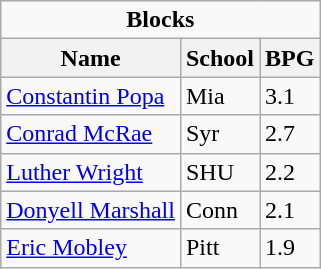<table class="wikitable">
<tr>
<td colspan=3 style="text-align:center;"><strong>Blocks</strong></td>
</tr>
<tr>
<th>Name</th>
<th>School</th>
<th>BPG</th>
</tr>
<tr>
<td><a href='#'>Constantin Popa</a></td>
<td>Mia</td>
<td>3.1</td>
</tr>
<tr>
<td><a href='#'>Conrad McRae</a></td>
<td>Syr</td>
<td>2.7</td>
</tr>
<tr>
<td><a href='#'>Luther Wright</a></td>
<td>SHU</td>
<td>2.2</td>
</tr>
<tr>
<td><a href='#'>Donyell Marshall</a></td>
<td>Conn</td>
<td>2.1</td>
</tr>
<tr>
<td><a href='#'>Eric Mobley</a></td>
<td>Pitt</td>
<td>1.9</td>
</tr>
</table>
